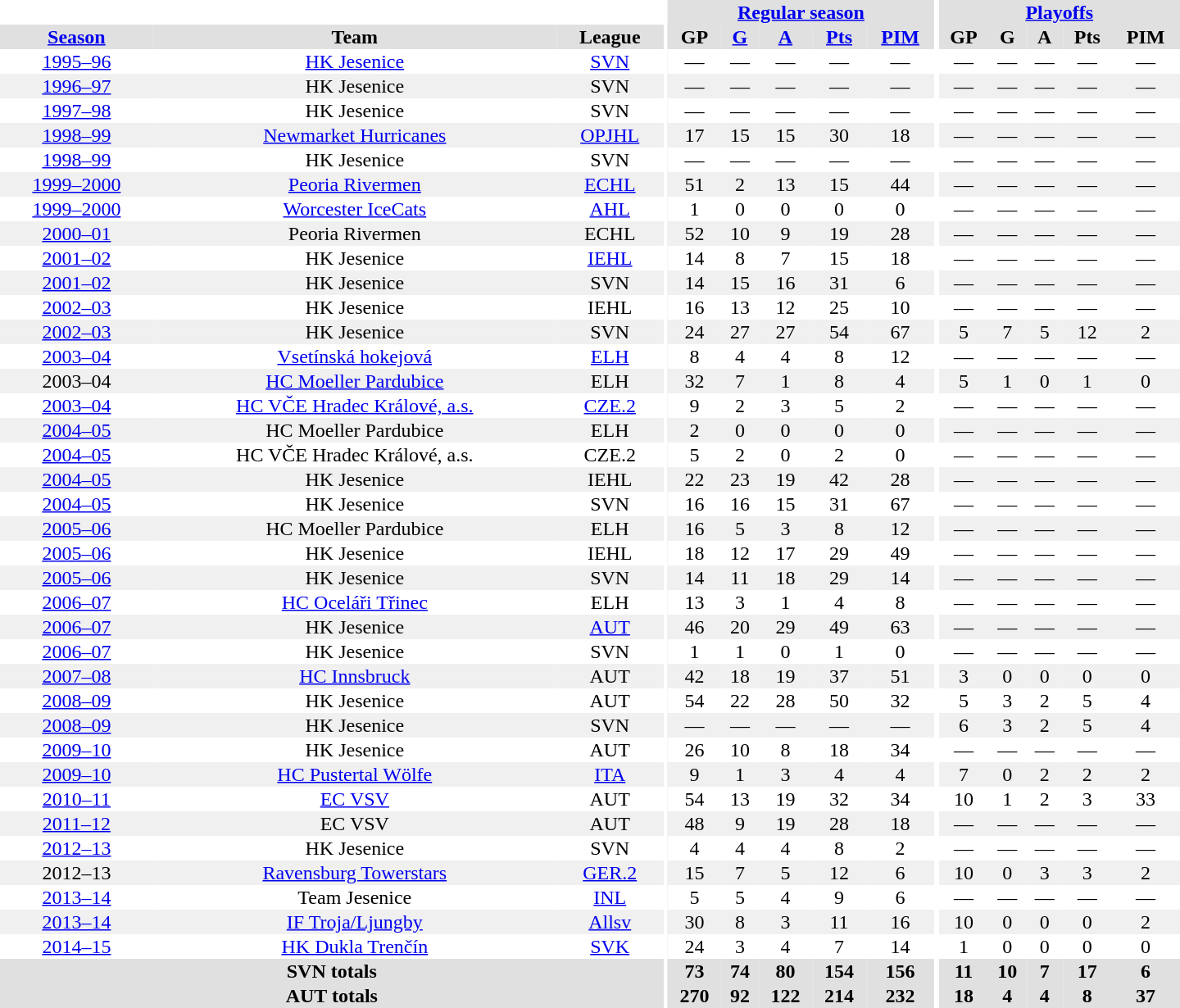<table border="0" cellpadding="1" cellspacing="0" style="text-align:center; width:60em">
<tr bgcolor="#e0e0e0">
<th colspan="3" bgcolor="#ffffff"></th>
<th rowspan="99" bgcolor="#ffffff"></th>
<th colspan="5"><a href='#'>Regular season</a></th>
<th rowspan="99" bgcolor="#ffffff"></th>
<th colspan="5"><a href='#'>Playoffs</a></th>
</tr>
<tr bgcolor="#e0e0e0">
<th><a href='#'>Season</a></th>
<th>Team</th>
<th>League</th>
<th>GP</th>
<th><a href='#'>G</a></th>
<th><a href='#'>A</a></th>
<th><a href='#'>Pts</a></th>
<th><a href='#'>PIM</a></th>
<th>GP</th>
<th>G</th>
<th>A</th>
<th>Pts</th>
<th>PIM</th>
</tr>
<tr>
<td><a href='#'>1995–96</a></td>
<td><a href='#'>HK Jesenice</a></td>
<td><a href='#'>SVN</a></td>
<td>—</td>
<td>—</td>
<td>—</td>
<td>—</td>
<td>—</td>
<td>—</td>
<td>—</td>
<td>—</td>
<td>—</td>
<td>—</td>
</tr>
<tr bgcolor="#f0f0f0">
<td><a href='#'>1996–97</a></td>
<td>HK Jesenice</td>
<td>SVN</td>
<td>—</td>
<td>—</td>
<td>—</td>
<td>—</td>
<td>—</td>
<td>—</td>
<td>—</td>
<td>—</td>
<td>—</td>
<td>—</td>
</tr>
<tr>
<td><a href='#'>1997–98</a></td>
<td>HK Jesenice</td>
<td>SVN</td>
<td>—</td>
<td>—</td>
<td>—</td>
<td>—</td>
<td>—</td>
<td>—</td>
<td>—</td>
<td>—</td>
<td>—</td>
<td>—</td>
</tr>
<tr bgcolor="#f0f0f0">
<td><a href='#'>1998–99</a></td>
<td><a href='#'>Newmarket Hurricanes</a></td>
<td><a href='#'>OPJHL</a></td>
<td>17</td>
<td>15</td>
<td>15</td>
<td>30</td>
<td>18</td>
<td>—</td>
<td>—</td>
<td>—</td>
<td>—</td>
<td>—</td>
</tr>
<tr>
<td><a href='#'>1998–99</a></td>
<td>HK Jesenice</td>
<td>SVN</td>
<td>—</td>
<td>—</td>
<td>—</td>
<td>—</td>
<td>—</td>
<td>—</td>
<td>—</td>
<td>—</td>
<td>—</td>
<td>—</td>
</tr>
<tr bgcolor="#f0f0f0">
<td><a href='#'>1999–2000</a></td>
<td><a href='#'>Peoria Rivermen</a></td>
<td><a href='#'>ECHL</a></td>
<td>51</td>
<td>2</td>
<td>13</td>
<td>15</td>
<td>44</td>
<td>—</td>
<td>—</td>
<td>—</td>
<td>—</td>
<td>—</td>
</tr>
<tr>
<td><a href='#'>1999–2000</a></td>
<td><a href='#'>Worcester IceCats</a></td>
<td><a href='#'>AHL</a></td>
<td>1</td>
<td>0</td>
<td>0</td>
<td>0</td>
<td>0</td>
<td>—</td>
<td>—</td>
<td>—</td>
<td>—</td>
<td>—</td>
</tr>
<tr bgcolor="#f0f0f0">
<td><a href='#'>2000–01</a></td>
<td>Peoria Rivermen</td>
<td>ECHL</td>
<td>52</td>
<td>10</td>
<td>9</td>
<td>19</td>
<td>28</td>
<td>—</td>
<td>—</td>
<td>—</td>
<td>—</td>
<td>—</td>
</tr>
<tr>
<td><a href='#'>2001–02</a></td>
<td>HK Jesenice</td>
<td><a href='#'>IEHL</a></td>
<td>14</td>
<td>8</td>
<td>7</td>
<td>15</td>
<td>18</td>
<td>—</td>
<td>—</td>
<td>—</td>
<td>—</td>
<td>—</td>
</tr>
<tr bgcolor="#f0f0f0">
<td><a href='#'>2001–02</a></td>
<td>HK Jesenice</td>
<td>SVN</td>
<td>14</td>
<td>15</td>
<td>16</td>
<td>31</td>
<td>6</td>
<td>—</td>
<td>—</td>
<td>—</td>
<td>—</td>
<td>—</td>
</tr>
<tr>
<td><a href='#'>2002–03</a></td>
<td>HK Jesenice</td>
<td>IEHL</td>
<td>16</td>
<td>13</td>
<td>12</td>
<td>25</td>
<td>10</td>
<td>—</td>
<td>—</td>
<td>—</td>
<td>—</td>
<td>—</td>
</tr>
<tr bgcolor="#f0f0f0">
<td><a href='#'>2002–03</a></td>
<td>HK Jesenice</td>
<td>SVN</td>
<td>24</td>
<td>27</td>
<td>27</td>
<td>54</td>
<td>67</td>
<td>5</td>
<td>7</td>
<td>5</td>
<td>12</td>
<td>2</td>
</tr>
<tr>
<td><a href='#'>2003–04</a></td>
<td><a href='#'>Vsetínská hokejová</a></td>
<td><a href='#'>ELH</a></td>
<td>8</td>
<td>4</td>
<td>4</td>
<td>8</td>
<td>12</td>
<td>—</td>
<td>—</td>
<td>—</td>
<td>—</td>
<td>—</td>
</tr>
<tr bgcolor="#f0f0f0">
<td>2003–04</td>
<td><a href='#'>HC Moeller Pardubice</a></td>
<td>ELH</td>
<td>32</td>
<td>7</td>
<td>1</td>
<td>8</td>
<td>4</td>
<td>5</td>
<td>1</td>
<td>0</td>
<td>1</td>
<td>0</td>
</tr>
<tr>
<td><a href='#'>2003–04</a></td>
<td><a href='#'>HC VČE Hradec Králové, a.s.</a></td>
<td><a href='#'>CZE.2</a></td>
<td>9</td>
<td>2</td>
<td>3</td>
<td>5</td>
<td>2</td>
<td>—</td>
<td>—</td>
<td>—</td>
<td>—</td>
<td>—</td>
</tr>
<tr bgcolor="#f0f0f0">
<td><a href='#'>2004–05</a></td>
<td>HC Moeller Pardubice</td>
<td>ELH</td>
<td>2</td>
<td>0</td>
<td>0</td>
<td>0</td>
<td>0</td>
<td>—</td>
<td>—</td>
<td>—</td>
<td>—</td>
<td>—</td>
</tr>
<tr>
<td><a href='#'>2004–05</a></td>
<td>HC VČE Hradec Králové, a.s.</td>
<td>CZE.2</td>
<td>5</td>
<td>2</td>
<td>0</td>
<td>2</td>
<td>0</td>
<td>—</td>
<td>—</td>
<td>—</td>
<td>—</td>
<td>—</td>
</tr>
<tr bgcolor="#f0f0f0">
<td><a href='#'>2004–05</a></td>
<td>HK Jesenice</td>
<td>IEHL</td>
<td>22</td>
<td>23</td>
<td>19</td>
<td>42</td>
<td>28</td>
<td>—</td>
<td>—</td>
<td>—</td>
<td>—</td>
<td>—</td>
</tr>
<tr>
<td><a href='#'>2004–05</a></td>
<td>HK Jesenice</td>
<td>SVN</td>
<td>16</td>
<td>16</td>
<td>15</td>
<td>31</td>
<td>67</td>
<td>—</td>
<td>—</td>
<td>—</td>
<td>—</td>
<td>—</td>
</tr>
<tr bgcolor="#f0f0f0">
<td><a href='#'>2005–06</a></td>
<td>HC Moeller Pardubice</td>
<td>ELH</td>
<td>16</td>
<td>5</td>
<td>3</td>
<td>8</td>
<td>12</td>
<td>—</td>
<td>—</td>
<td>—</td>
<td>—</td>
<td>—</td>
</tr>
<tr>
<td><a href='#'>2005–06</a></td>
<td>HK Jesenice</td>
<td>IEHL</td>
<td>18</td>
<td>12</td>
<td>17</td>
<td>29</td>
<td>49</td>
<td>—</td>
<td>—</td>
<td>—</td>
<td>—</td>
<td>—</td>
</tr>
<tr bgcolor="#f0f0f0">
<td><a href='#'>2005–06</a></td>
<td>HK Jesenice</td>
<td>SVN</td>
<td>14</td>
<td>11</td>
<td>18</td>
<td>29</td>
<td>14</td>
<td>—</td>
<td>—</td>
<td>—</td>
<td>—</td>
<td>—</td>
</tr>
<tr>
<td><a href='#'>2006–07</a></td>
<td><a href='#'>HC Oceláři Třinec</a></td>
<td>ELH</td>
<td>13</td>
<td>3</td>
<td>1</td>
<td>4</td>
<td>8</td>
<td>—</td>
<td>—</td>
<td>—</td>
<td>—</td>
<td>—</td>
</tr>
<tr bgcolor="#f0f0f0">
<td><a href='#'>2006–07</a></td>
<td>HK Jesenice</td>
<td><a href='#'>AUT</a></td>
<td>46</td>
<td>20</td>
<td>29</td>
<td>49</td>
<td>63</td>
<td>—</td>
<td>—</td>
<td>—</td>
<td>—</td>
<td>—</td>
</tr>
<tr>
<td><a href='#'>2006–07</a></td>
<td>HK Jesenice</td>
<td>SVN</td>
<td>1</td>
<td>1</td>
<td>0</td>
<td>1</td>
<td>0</td>
<td>—</td>
<td>—</td>
<td>—</td>
<td>—</td>
<td>—</td>
</tr>
<tr bgcolor="#f0f0f0">
<td><a href='#'>2007–08</a></td>
<td><a href='#'>HC Innsbruck</a></td>
<td>AUT</td>
<td>42</td>
<td>18</td>
<td>19</td>
<td>37</td>
<td>51</td>
<td>3</td>
<td>0</td>
<td>0</td>
<td>0</td>
<td>0</td>
</tr>
<tr>
<td><a href='#'>2008–09</a></td>
<td>HK Jesenice</td>
<td>AUT</td>
<td>54</td>
<td>22</td>
<td>28</td>
<td>50</td>
<td>32</td>
<td>5</td>
<td>3</td>
<td>2</td>
<td>5</td>
<td>4</td>
</tr>
<tr bgcolor="#f0f0f0">
<td><a href='#'>2008–09</a></td>
<td>HK Jesenice</td>
<td>SVN</td>
<td>—</td>
<td>—</td>
<td>—</td>
<td>—</td>
<td>—</td>
<td>6</td>
<td>3</td>
<td>2</td>
<td>5</td>
<td>4</td>
</tr>
<tr>
<td><a href='#'>2009–10</a></td>
<td>HK Jesenice</td>
<td>AUT</td>
<td>26</td>
<td>10</td>
<td>8</td>
<td>18</td>
<td>34</td>
<td>—</td>
<td>—</td>
<td>—</td>
<td>—</td>
<td>—</td>
</tr>
<tr bgcolor="#f0f0f0">
<td><a href='#'>2009–10</a></td>
<td><a href='#'>HC Pustertal Wölfe</a></td>
<td><a href='#'>ITA</a></td>
<td>9</td>
<td>1</td>
<td>3</td>
<td>4</td>
<td>4</td>
<td>7</td>
<td>0</td>
<td>2</td>
<td>2</td>
<td>2</td>
</tr>
<tr>
<td><a href='#'>2010–11</a></td>
<td><a href='#'>EC VSV</a></td>
<td>AUT</td>
<td>54</td>
<td>13</td>
<td>19</td>
<td>32</td>
<td>34</td>
<td>10</td>
<td>1</td>
<td>2</td>
<td>3</td>
<td>33</td>
</tr>
<tr bgcolor="#f0f0f0">
<td><a href='#'>2011–12</a></td>
<td>EC VSV</td>
<td>AUT</td>
<td>48</td>
<td>9</td>
<td>19</td>
<td>28</td>
<td>18</td>
<td>—</td>
<td>—</td>
<td>—</td>
<td>—</td>
<td>—</td>
</tr>
<tr>
<td><a href='#'>2012–13</a></td>
<td>HK Jesenice</td>
<td>SVN</td>
<td>4</td>
<td>4</td>
<td>4</td>
<td>8</td>
<td>2</td>
<td>—</td>
<td>—</td>
<td>—</td>
<td>—</td>
<td>—</td>
</tr>
<tr bgcolor="#f0f0f0">
<td>2012–13</td>
<td><a href='#'>Ravensburg Towerstars</a></td>
<td><a href='#'>GER.2</a></td>
<td>15</td>
<td>7</td>
<td>5</td>
<td>12</td>
<td>6</td>
<td>10</td>
<td>0</td>
<td>3</td>
<td>3</td>
<td>2</td>
</tr>
<tr>
<td><a href='#'>2013–14</a></td>
<td>Team Jesenice</td>
<td><a href='#'>INL</a></td>
<td>5</td>
<td>5</td>
<td>4</td>
<td>9</td>
<td>6</td>
<td>—</td>
<td>—</td>
<td>—</td>
<td>—</td>
<td>—</td>
</tr>
<tr bgcolor="#f0f0f0">
<td><a href='#'>2013–14</a></td>
<td><a href='#'>IF Troja/Ljungby</a></td>
<td><a href='#'>Allsv</a></td>
<td>30</td>
<td>8</td>
<td>3</td>
<td>11</td>
<td>16</td>
<td>10</td>
<td>0</td>
<td>0</td>
<td>0</td>
<td>2</td>
</tr>
<tr>
<td><a href='#'>2014–15</a></td>
<td><a href='#'>HK Dukla Trenčín</a></td>
<td><a href='#'>SVK</a></td>
<td>24</td>
<td>3</td>
<td>4</td>
<td>7</td>
<td>14</td>
<td>1</td>
<td>0</td>
<td>0</td>
<td>0</td>
<td>0</td>
</tr>
<tr bgcolor="#e0e0e0">
<th colspan="3">SVN totals</th>
<th>73</th>
<th>74</th>
<th>80</th>
<th>154</th>
<th>156</th>
<th>11</th>
<th>10</th>
<th>7</th>
<th>17</th>
<th>6</th>
</tr>
<tr bgcolor="#e0e0e0">
<th colspan="3">AUT totals</th>
<th>270</th>
<th>92</th>
<th>122</th>
<th>214</th>
<th>232</th>
<th>18</th>
<th>4</th>
<th>4</th>
<th>8</th>
<th>37</th>
</tr>
</table>
